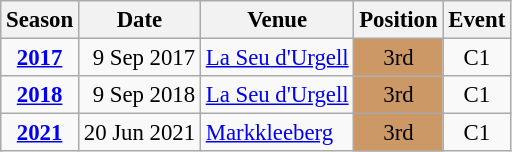<table class="wikitable" style="text-align:center; font-size:95%;">
<tr>
<th>Season</th>
<th>Date</th>
<th>Venue</th>
<th>Position</th>
<th>Event</th>
</tr>
<tr>
<td><strong><a href='#'>2017</a></strong></td>
<td align=right>9 Sep 2017</td>
<td align=left><a href='#'>La Seu d'Urgell</a></td>
<td bgcolor=cc9966>3rd</td>
<td>C1</td>
</tr>
<tr>
<td><strong><a href='#'>2018</a></strong></td>
<td align=right>9 Sep 2018</td>
<td align=left><a href='#'>La Seu d'Urgell</a></td>
<td bgcolor=cc9966>3rd</td>
<td>C1</td>
</tr>
<tr>
<td><strong><a href='#'>2021</a></strong></td>
<td align=right>20 Jun 2021</td>
<td align=left><a href='#'>Markkleeberg</a></td>
<td bgcolor=cc9966>3rd</td>
<td>C1</td>
</tr>
</table>
